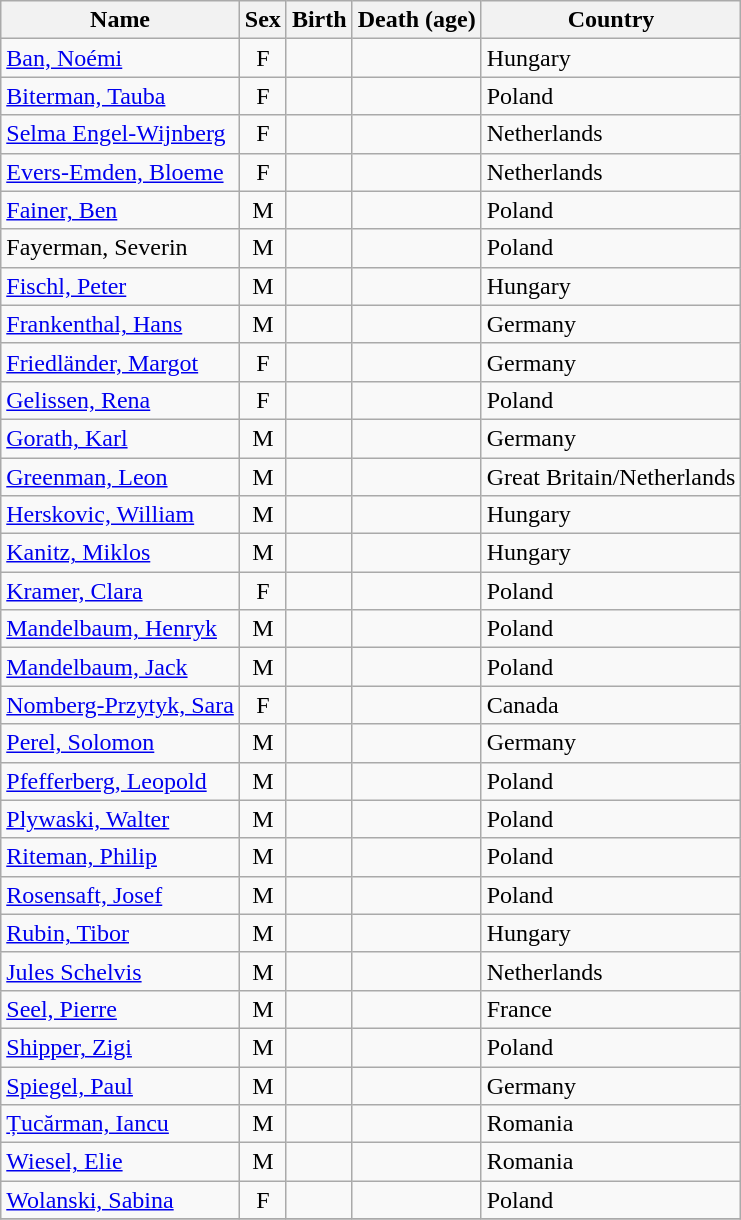<table class="wikitable sortable">
<tr>
<th>Name</th>
<th>Sex</th>
<th>Birth</th>
<th>Death (age)</th>
<th>Country</th>
</tr>
<tr>
<td><a href='#'>Ban, Noémi</a></td>
<td style="text-align:center">F</td>
<td></td>
<td></td>
<td>Hungary</td>
</tr>
<tr>
<td><a href='#'>Biterman, Tauba</a></td>
<td style="text-align:center">F</td>
<td></td>
<td></td>
<td>Poland</td>
</tr>
<tr>
<td><a href='#'>Selma Engel-Wijnberg</a></td>
<td style="text-align:center">F</td>
<td></td>
<td></td>
<td>Netherlands</td>
</tr>
<tr>
<td><a href='#'>Evers-Emden, Bloeme</a></td>
<td style="text-align:center">F</td>
<td></td>
<td></td>
<td>Netherlands</td>
</tr>
<tr>
<td><a href='#'>Fainer, Ben</a></td>
<td style="text-align:center">M</td>
<td></td>
<td></td>
<td>Poland</td>
</tr>
<tr>
<td>Fayerman, Severin</td>
<td style="text-align:center">M</td>
<td></td>
<td></td>
<td>Poland</td>
</tr>
<tr>
<td><a href='#'>Fischl, Peter</a></td>
<td style="text-align:center">M</td>
<td></td>
<td></td>
<td>Hungary</td>
</tr>
<tr>
<td><a href='#'>Frankenthal, Hans</a></td>
<td style="text-align:center">M</td>
<td></td>
<td></td>
<td>Germany</td>
</tr>
<tr>
<td><a href='#'>Friedländer, Margot</a></td>
<td style="text-align:center">F</td>
<td></td>
<td></td>
<td>Germany</td>
</tr>
<tr>
<td><a href='#'>Gelissen, Rena</a></td>
<td style="text-align:center">F</td>
<td></td>
<td></td>
<td>Poland</td>
</tr>
<tr>
<td><a href='#'>Gorath, Karl</a></td>
<td style="text-align:center">M</td>
<td></td>
<td></td>
<td>Germany</td>
</tr>
<tr>
<td><a href='#'>Greenman, Leon</a></td>
<td style="text-align:center">M</td>
<td></td>
<td></td>
<td>Great Britain/Netherlands</td>
</tr>
<tr>
<td><a href='#'>Herskovic, William</a></td>
<td style="text-align:center">M</td>
<td></td>
<td></td>
<td>Hungary</td>
</tr>
<tr>
<td><a href='#'>Kanitz, Miklos</a></td>
<td style="text-align:center">M</td>
<td></td>
<td></td>
<td>Hungary</td>
</tr>
<tr>
<td><a href='#'>Kramer, Clara</a></td>
<td style="text-align:center">F</td>
<td></td>
<td></td>
<td>Poland</td>
</tr>
<tr>
<td><a href='#'>Mandelbaum, Henryk</a></td>
<td style="text-align:center">M</td>
<td></td>
<td></td>
<td>Poland</td>
</tr>
<tr>
<td><a href='#'>Mandelbaum, Jack</a></td>
<td style="text-align:center">M</td>
<td></td>
<td></td>
<td>Poland</td>
</tr>
<tr>
<td><a href='#'>Nomberg-Przytyk, Sara</a></td>
<td style="text-align:center">F</td>
<td></td>
<td></td>
<td>Canada</td>
</tr>
<tr>
<td><a href='#'>Perel, Solomon</a></td>
<td style="text-align:center">M</td>
<td></td>
<td></td>
<td>Germany</td>
</tr>
<tr>
<td><a href='#'>Pfefferberg, Leopold</a></td>
<td style="text-align:center">M</td>
<td></td>
<td></td>
<td>Poland</td>
</tr>
<tr>
<td><a href='#'>Plywaski, Walter</a></td>
<td style="text-align:center">M</td>
<td></td>
<td></td>
<td>Poland</td>
</tr>
<tr>
<td><a href='#'>Riteman, Philip</a></td>
<td style="text-align:center">M</td>
<td></td>
<td></td>
<td>Poland</td>
</tr>
<tr>
<td><a href='#'>Rosensaft, Josef</a></td>
<td style="text-align:center">M</td>
<td></td>
<td></td>
<td>Poland</td>
</tr>
<tr>
<td><a href='#'>Rubin, Tibor</a></td>
<td style="text-align:center">M</td>
<td></td>
<td></td>
<td>Hungary</td>
</tr>
<tr>
<td><a href='#'>Jules Schelvis</a></td>
<td style="text-align:center">M</td>
<td></td>
<td></td>
<td>Netherlands</td>
</tr>
<tr>
<td><a href='#'>Seel, Pierre</a></td>
<td style="text-align:center">M</td>
<td></td>
<td></td>
<td>France</td>
</tr>
<tr>
<td><a href='#'>Shipper, Zigi</a></td>
<td style="text-align:center">M</td>
<td></td>
<td></td>
<td>Poland</td>
</tr>
<tr>
<td><a href='#'>Spiegel, Paul</a></td>
<td style="text-align:center">M</td>
<td></td>
<td></td>
<td>Germany</td>
</tr>
<tr>
<td><a href='#'>Țucărman, Iancu</a></td>
<td style="text-align:center">M</td>
<td></td>
<td></td>
<td>Romania</td>
</tr>
<tr>
<td><a href='#'>Wiesel, Elie</a></td>
<td style="text-align:center">M</td>
<td></td>
<td></td>
<td>Romania</td>
</tr>
<tr>
<td><a href='#'>Wolanski, Sabina</a></td>
<td style="text-align:center">F</td>
<td></td>
<td></td>
<td>Poland</td>
</tr>
<tr>
</tr>
</table>
